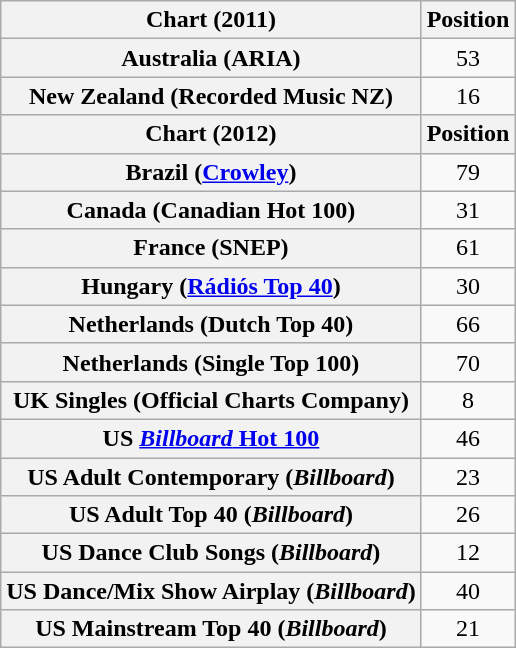<table class="wikitable sortable plainrowheaders" style="text-align:center;">
<tr>
<th scope="col">Chart (2011)</th>
<th scope="col">Position</th>
</tr>
<tr>
<th scope="row">Australia (ARIA)</th>
<td>53</td>
</tr>
<tr>
<th scope="row">New Zealand (Recorded Music NZ)</th>
<td>16</td>
</tr>
<tr>
<th scope="col">Chart (2012)</th>
<th scope="col">Position</th>
</tr>
<tr>
<th scope="row">Brazil (<a href='#'>Crowley</a>)</th>
<td>79</td>
</tr>
<tr>
<th scope="row">Canada (Canadian Hot 100)</th>
<td>31</td>
</tr>
<tr>
<th scope="row">France (SNEP)</th>
<td>61</td>
</tr>
<tr>
<th scope="row">Hungary (<a href='#'>Rádiós Top 40</a>)</th>
<td>30</td>
</tr>
<tr>
<th scope="row">Netherlands (Dutch Top 40)</th>
<td>66</td>
</tr>
<tr>
<th scope="row">Netherlands (Single Top 100)</th>
<td>70</td>
</tr>
<tr>
<th scope="row">UK Singles (Official Charts Company)</th>
<td>8</td>
</tr>
<tr>
<th scope="row">US <a href='#'><em>Billboard</em> Hot 100</a></th>
<td>46</td>
</tr>
<tr>
<th scope="row">US Adult Contemporary (<em>Billboard</em>)</th>
<td>23</td>
</tr>
<tr>
<th scope="row">US Adult Top 40 (<em>Billboard</em>)</th>
<td>26</td>
</tr>
<tr>
<th scope="row">US Dance Club Songs (<em>Billboard</em>)</th>
<td>12</td>
</tr>
<tr>
<th scope="row">US Dance/Mix Show Airplay (<em>Billboard</em>)</th>
<td>40</td>
</tr>
<tr>
<th scope="row">US Mainstream Top 40 (<em>Billboard</em>)</th>
<td>21</td>
</tr>
</table>
